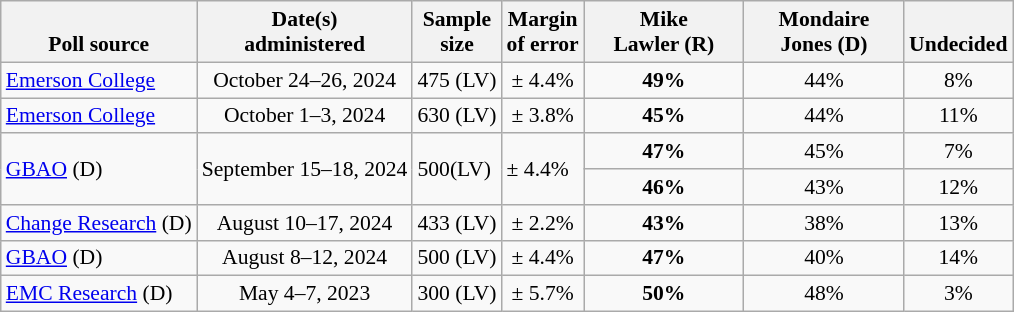<table class="wikitable" style="font-size:90%;text-align:center;">
<tr valign=bottom>
<th>Poll source</th>
<th>Date(s)<br>administered</th>
<th>Sample<br>size</th>
<th>Margin<br>of error</th>
<th style="width:100px;">Mike<br>Lawler (R)</th>
<th style="width:100px;">Mondaire<br>Jones (D)</th>
<th>Undecided</th>
</tr>
<tr>
<td style="text-align:left;"><a href='#'>Emerson College</a></td>
<td>October 24–26, 2024</td>
<td>475 (LV)</td>
<td>± 4.4%</td>
<td><strong>49%</strong></td>
<td>44%</td>
<td>8%</td>
</tr>
<tr>
<td style="text-align:left;"><a href='#'>Emerson College</a></td>
<td>October 1–3, 2024</td>
<td>630 (LV)</td>
<td>± 3.8%</td>
<td><strong>45%</strong></td>
<td>44%</td>
<td>11%</td>
</tr>
<tr>
<td rowspan="2" style="text-align:left;"><a href='#'>GBAO</a> (D)</td>
<td rowspan="2" data-sort-value="2024-09-23">September 15–18, 2024</td>
<td rowspan="2" style="text-align:left;">500(LV)</td>
<td rowspan="2" style="text-align:left;">± 4.4%</td>
<td><strong>47%</strong></td>
<td>45%</td>
<td>7%</td>
</tr>
<tr>
<td><strong>46%</strong></td>
<td>43%</td>
<td>12%</td>
</tr>
<tr>
<td style="text-align:left;"><a href='#'>Change Research</a> (D)</td>
<td>August 10–17, 2024</td>
<td>433 (LV)</td>
<td>± 2.2%</td>
<td><strong>43%</strong></td>
<td>38%</td>
<td>13%</td>
</tr>
<tr>
<td style="text-align:left;"><a href='#'>GBAO</a> (D)</td>
<td>August 8–12, 2024</td>
<td>500 (LV)</td>
<td>± 4.4%</td>
<td><strong>47%</strong></td>
<td>40%</td>
<td>14%</td>
</tr>
<tr>
<td style="text-align:left;"><a href='#'>EMC Research</a> (D)</td>
<td>May 4–7, 2023</td>
<td>300 (LV)</td>
<td>± 5.7%</td>
<td><strong>50%</strong></td>
<td>48%</td>
<td>3%</td>
</tr>
</table>
